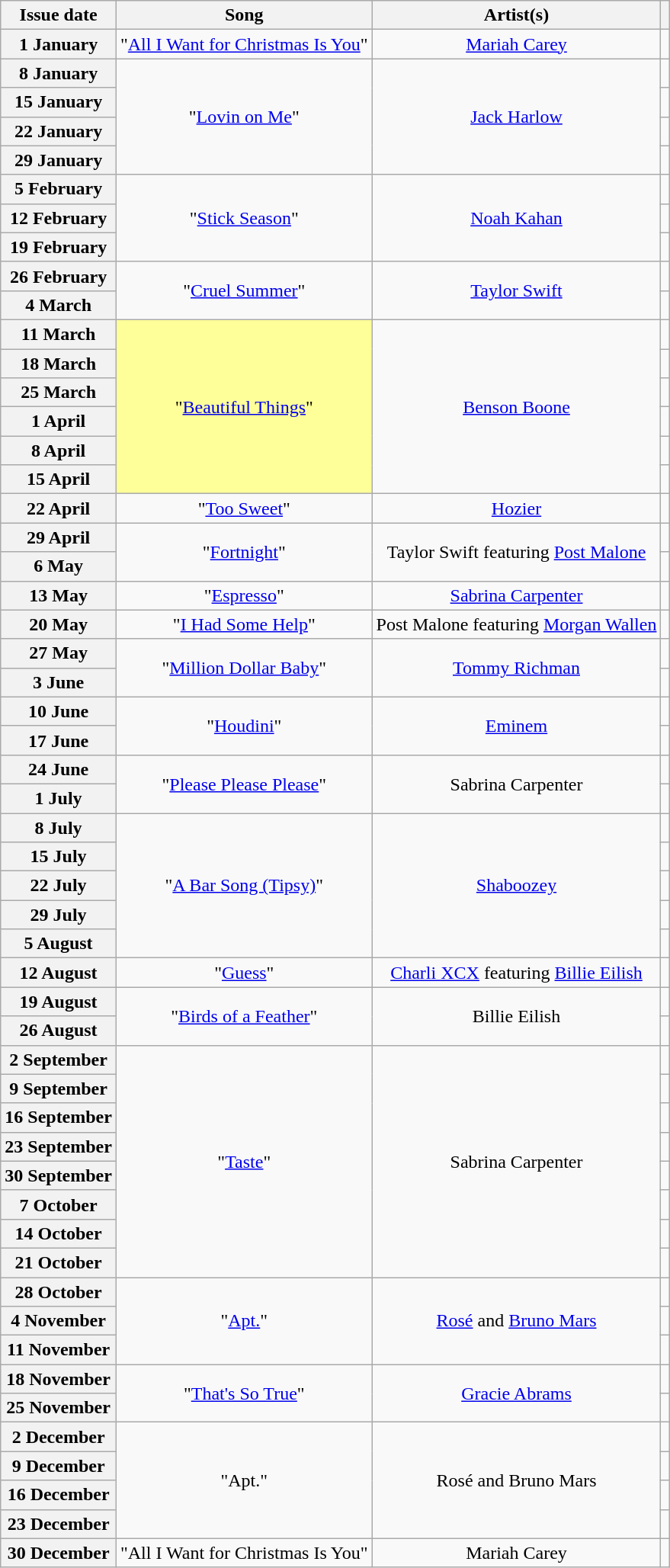<table class="wikitable plainrowheaders" style="text-align: center">
<tr>
<th scope="col">Issue date</th>
<th scope="col">Song</th>
<th scope="col">Artist(s)</th>
<th scope="col"></th>
</tr>
<tr>
<th scope="row">1 January</th>
<td>"<a href='#'>All I Want for Christmas Is You</a>"</td>
<td><a href='#'>Mariah Carey</a></td>
<td></td>
</tr>
<tr>
<th scope="row">8 January</th>
<td rowspan="4">"<a href='#'>Lovin on Me</a>"</td>
<td rowspan="4"><a href='#'>Jack Harlow</a></td>
<td></td>
</tr>
<tr>
<th scope="row">15 January</th>
<td></td>
</tr>
<tr>
<th scope="row">22 January</th>
<td></td>
</tr>
<tr>
<th scope="row">29 January</th>
<td></td>
</tr>
<tr>
<th scope="row">5 February</th>
<td rowspan="3">"<a href='#'>Stick Season</a>"</td>
<td rowspan="3"><a href='#'>Noah Kahan</a></td>
<td></td>
</tr>
<tr>
<th scope="row">12 February</th>
<td></td>
</tr>
<tr>
<th scope="row">19 February</th>
<td></td>
</tr>
<tr>
<th scope="row">26 February</th>
<td rowspan="2">"<a href='#'>Cruel Summer</a>"</td>
<td rowspan="2"><a href='#'>Taylor Swift</a></td>
<td></td>
</tr>
<tr>
<th scope="row">4 March</th>
<td></td>
</tr>
<tr>
<th scope="row">11 March</th>
<td rowspan="6" bgcolor=#FFFF99>"<a href='#'>Beautiful Things</a>" </td>
<td rowspan="6"><a href='#'>Benson Boone</a></td>
<td></td>
</tr>
<tr>
<th scope="row">18 March</th>
<td></td>
</tr>
<tr>
<th scope="row">25 March</th>
<td></td>
</tr>
<tr>
<th scope="row">1 April</th>
<td></td>
</tr>
<tr>
<th scope="row">8 April</th>
<td></td>
</tr>
<tr>
<th scope="row">15 April</th>
<td></td>
</tr>
<tr>
<th scope="row">22 April</th>
<td>"<a href='#'>Too Sweet</a>"</td>
<td><a href='#'>Hozier</a></td>
<td></td>
</tr>
<tr>
<th scope="row">29 April</th>
<td rowspan="2">"<a href='#'>Fortnight</a>"</td>
<td rowspan="2">Taylor Swift featuring <a href='#'>Post Malone</a></td>
<td></td>
</tr>
<tr>
<th scope="row">6 May</th>
<td></td>
</tr>
<tr>
<th scope="row">13 May</th>
<td>"<a href='#'>Espresso</a>"</td>
<td><a href='#'>Sabrina Carpenter</a></td>
<td></td>
</tr>
<tr>
<th scope="row">20 May</th>
<td>"<a href='#'>I Had Some Help</a>"</td>
<td>Post Malone featuring <a href='#'>Morgan Wallen</a></td>
<td></td>
</tr>
<tr>
<th scope="row">27 May</th>
<td rowspan="2">"<a href='#'>Million Dollar Baby</a>"</td>
<td rowspan="2"><a href='#'>Tommy Richman</a></td>
<td></td>
</tr>
<tr>
<th scope="row">3 June</th>
<td></td>
</tr>
<tr>
<th scope="row">10 June</th>
<td rowspan="2">"<a href='#'>Houdini</a>"</td>
<td rowspan="2"><a href='#'>Eminem</a></td>
<td></td>
</tr>
<tr>
<th scope="row">17 June</th>
<td></td>
</tr>
<tr>
<th scope="row">24 June</th>
<td rowspan="2">"<a href='#'>Please Please Please</a>"</td>
<td rowspan="2">Sabrina Carpenter</td>
<td></td>
</tr>
<tr>
<th scope="row">1 July</th>
<td></td>
</tr>
<tr>
<th scope="row">8 July</th>
<td rowspan="5">"<a href='#'>A Bar Song (Tipsy)</a>"</td>
<td rowspan="5"><a href='#'>Shaboozey</a></td>
<td></td>
</tr>
<tr>
<th scope="row">15 July</th>
<td></td>
</tr>
<tr>
<th scope="row">22 July</th>
<td></td>
</tr>
<tr>
<th scope="row">29 July</th>
<td></td>
</tr>
<tr>
<th scope="row">5 August</th>
<td></td>
</tr>
<tr>
<th scope="row">12 August</th>
<td>"<a href='#'>Guess</a>"</td>
<td><a href='#'>Charli XCX</a> featuring <a href='#'>Billie Eilish</a></td>
<td></td>
</tr>
<tr>
<th scope="row">19 August</th>
<td rowspan="2">"<a href='#'>Birds of a Feather</a>"</td>
<td rowspan="2">Billie Eilish</td>
<td></td>
</tr>
<tr>
<th scope="row">26 August</th>
<td></td>
</tr>
<tr>
<th scope="row">2 September</th>
<td rowspan="8">"<a href='#'>Taste</a>"</td>
<td rowspan="8">Sabrina Carpenter</td>
<td></td>
</tr>
<tr>
<th scope="row">9 September</th>
<td></td>
</tr>
<tr>
<th scope="row">16 September</th>
<td></td>
</tr>
<tr>
<th scope="row">23 September</th>
<td></td>
</tr>
<tr>
<th scope="row">30 September</th>
<td></td>
</tr>
<tr>
<th scope="row">7 October</th>
<td></td>
</tr>
<tr>
<th scope="row">14 October</th>
<td></td>
</tr>
<tr>
<th scope="row">21 October</th>
<td></td>
</tr>
<tr>
<th scope="row">28 October</th>
<td rowspan="3">"<a href='#'>Apt.</a>"</td>
<td rowspan="3"><a href='#'>Rosé</a> and <a href='#'>Bruno Mars</a></td>
<td></td>
</tr>
<tr>
<th scope="row">4 November</th>
<td></td>
</tr>
<tr>
<th scope="row">11 November</th>
<td></td>
</tr>
<tr>
<th scope="row">18 November</th>
<td rowspan="2">"<a href='#'>That's So True</a>"</td>
<td rowspan="2"><a href='#'>Gracie Abrams</a></td>
<td></td>
</tr>
<tr>
<th scope="row">25 November</th>
<td></td>
</tr>
<tr>
<th scope="row">2 December</th>
<td rowspan="4">"Apt."</td>
<td rowspan="4">Rosé and Bruno Mars</td>
<td></td>
</tr>
<tr>
<th scope="row">9 December</th>
<td></td>
</tr>
<tr>
<th scope="row">16 December</th>
<td></td>
</tr>
<tr>
<th scope="row">23 December</th>
<td></td>
</tr>
<tr>
<th scope="row">30 December</th>
<td>"All I Want for Christmas Is You"</td>
<td>Mariah Carey</td>
<td></td>
</tr>
</table>
